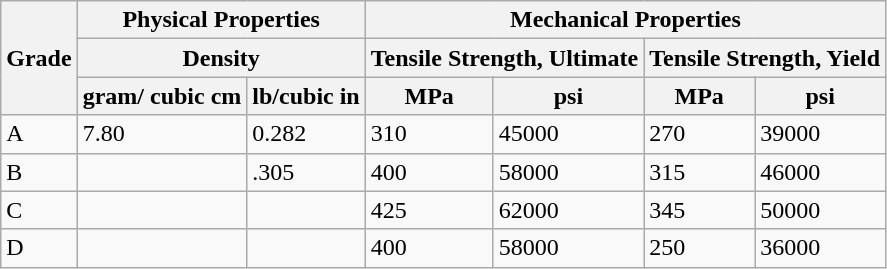<table class="wikitable">
<tr>
<th rowspan="3">Grade</th>
<th colspan="2">Physical Properties</th>
<th colspan="4">Mechanical Properties</th>
</tr>
<tr>
<th colspan="2">Density</th>
<th colspan="2">Tensile Strength, Ultimate</th>
<th colspan="2">Tensile Strength, Yield</th>
</tr>
<tr>
<th>gram/ cubic cm</th>
<th>lb/cubic in</th>
<th>MPa</th>
<th>psi</th>
<th>MPa</th>
<th>psi</th>
</tr>
<tr>
<td>A</td>
<td>7.80</td>
<td>0.282</td>
<td>310</td>
<td>45000</td>
<td>270</td>
<td>39000</td>
</tr>
<tr>
<td>B</td>
<td></td>
<td>.305</td>
<td>400</td>
<td>58000</td>
<td>315</td>
<td>46000</td>
</tr>
<tr>
<td>C</td>
<td></td>
<td></td>
<td>425</td>
<td>62000</td>
<td>345</td>
<td>50000</td>
</tr>
<tr>
<td>D</td>
<td></td>
<td></td>
<td>400</td>
<td>58000</td>
<td>250</td>
<td>36000</td>
</tr>
</table>
